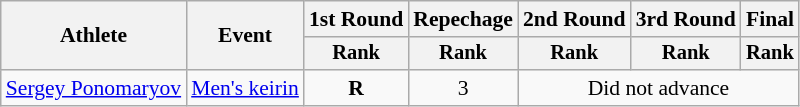<table class="wikitable" style="font-size:90%">
<tr>
<th rowspan=2>Athlete</th>
<th rowspan=2>Event</th>
<th>1st Round</th>
<th>Repechage</th>
<th>2nd Round</th>
<th>3rd Round</th>
<th>Final</th>
</tr>
<tr style="font-size:95%">
<th>Rank</th>
<th>Rank</th>
<th>Rank</th>
<th>Rank</th>
<th>Rank</th>
</tr>
<tr align=center>
<td align=left><a href='#'>Sergey Ponomaryov</a></td>
<td align=left><a href='#'>Men's keirin</a></td>
<td> <strong>R</strong></td>
<td>3</td>
<td colspan=3>Did not advance</td>
</tr>
</table>
